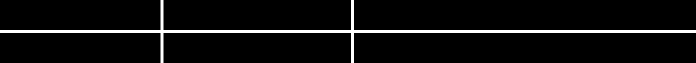<table>
<tr align="center"  bgcolor="#000000">
<th !bgcolor="#000000"><span>Overall Record</span></th>
<th !bgcolor="#000000"><span> WCHA Record</span></th>
<th !bgcolor="#000000"><span> Home, Away, Neutral, Exhibition</span></th>
</tr>
<tr align="center" bgcolor="#000000">
<td !bgcolor="#000000"><span><strong>26–12–1</strong></span></td>
<td !bgcolor="#000000"><span><strong>18–9–1–0 (55 pts.)</strong></span></td>
<td !bgcolor="#000000"><span> <strong>15–5–0, 10–5–1, 1–2–0, 0–0–0</strong></span></td>
</tr>
<tr>
</tr>
</table>
